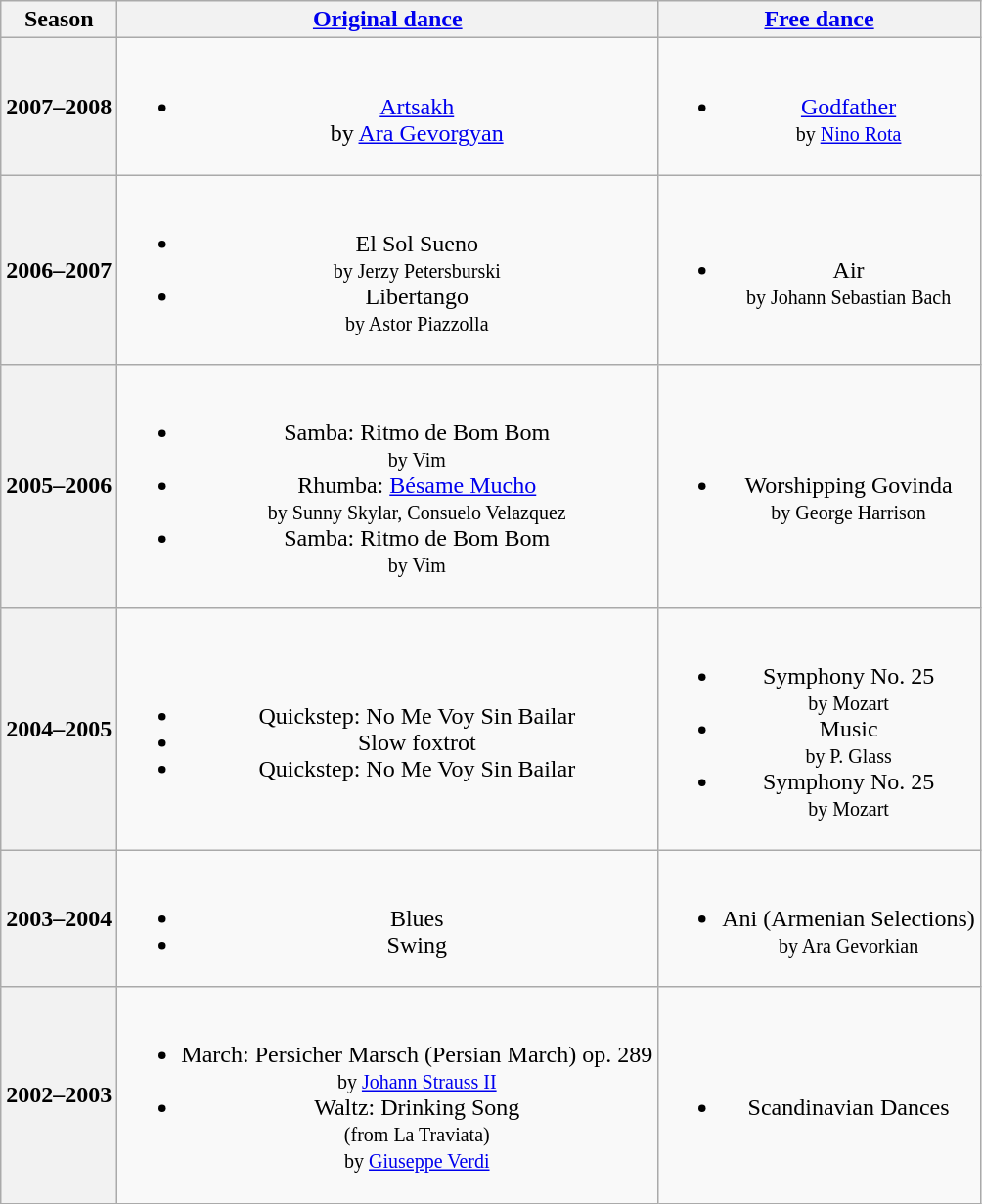<table class="wikitable" style="text-align:center">
<tr>
<th>Season</th>
<th><a href='#'>Original dance</a></th>
<th><a href='#'>Free dance</a></th>
</tr>
<tr>
<th>2007–2008 <br> </th>
<td><br><ul><li><a href='#'>Artsakh</a><br> by <a href='#'>Ara Gevorgyan</a></li></ul></td>
<td><br><ul><li><a href='#'>Godfather</a> <br><small> by <a href='#'>Nino Rota</a> </small></li></ul></td>
</tr>
<tr>
<th>2006–2007 <br> </th>
<td><br><ul><li>El Sol Sueno <br><small> by Jerzy Petersburski </small></li><li>Libertango <br><small> by Astor Piazzolla </small></li></ul></td>
<td><br><ul><li>Air <br><small> by Johann Sebastian Bach </small></li></ul></td>
</tr>
<tr>
<th>2005–2006 <br> </th>
<td><br><ul><li>Samba: Ritmo de Bom Bom <br><small> by Vim </small></li><li>Rhumba: <a href='#'>Bésame Mucho</a> <br><small> by Sunny Skylar, Consuelo Velazquez </small></li><li>Samba: Ritmo de Bom Bom <br><small> by Vim </small></li></ul></td>
<td><br><ul><li>Worshipping Govinda <br><small> by George Harrison </small></li></ul></td>
</tr>
<tr>
<th>2004–2005 <br> </th>
<td><br><ul><li>Quickstep: No Me Voy Sin Bailar</li><li>Slow foxtrot</li><li>Quickstep: No Me Voy Sin Bailar</li></ul></td>
<td><br><ul><li>Symphony No. 25 <br><small> by Mozart </small></li><li>Music <br><small> by P. Glass </small></li><li>Symphony No. 25 <br><small> by Mozart </small></li></ul></td>
</tr>
<tr>
<th>2003–2004 <br> </th>
<td><br><ul><li>Blues</li><li>Swing</li></ul></td>
<td><br><ul><li>Ani (Armenian Selections) <br><small> by Ara Gevorkian </small></li></ul></td>
</tr>
<tr>
<th>2002–2003 <br> </th>
<td><br><ul><li>March: Persicher Marsch (Persian March) op. 289 <br><small> by <a href='#'>Johann Strauss II</a> </small></li><li>Waltz: Drinking Song <br><small> (from La Traviata) <br> by <a href='#'>Giuseppe Verdi</a> </small></li></ul></td>
<td><br><ul><li>Scandinavian Dances</li></ul></td>
</tr>
</table>
